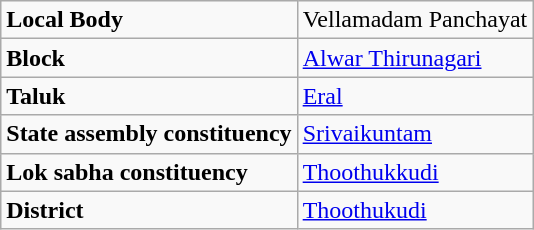<table class="wikitable">
<tr>
<td><strong>Local Body</strong></td>
<td>Vellamadam Panchayat</td>
</tr>
<tr>
<td><strong>Block</strong></td>
<td><a href='#'>Alwar Thirunagari</a></td>
</tr>
<tr>
<td><strong>Taluk</strong></td>
<td><a href='#'>Eral</a></td>
</tr>
<tr>
<td><strong>State assembly constituency</strong></td>
<td><a href='#'>Srivaikuntam</a></td>
</tr>
<tr>
<td><strong>Lok sabha constituency</strong></td>
<td><a href='#'>Thoothukkudi</a></td>
</tr>
<tr>
<td><strong>District</strong></td>
<td><a href='#'>Thoothukudi</a></td>
</tr>
</table>
